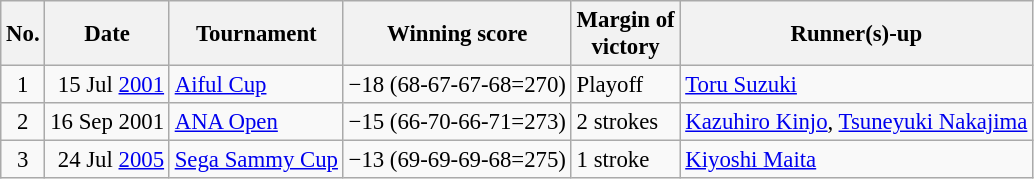<table class="wikitable" style="font-size:95%;">
<tr>
<th>No.</th>
<th>Date</th>
<th>Tournament</th>
<th>Winning score</th>
<th>Margin of<br>victory</th>
<th>Runner(s)-up</th>
</tr>
<tr>
<td align=center>1</td>
<td align=right>15 Jul <a href='#'>2001</a></td>
<td><a href='#'>Aiful Cup</a></td>
<td>−18 (68-67-67-68=270)</td>
<td>Playoff</td>
<td> <a href='#'>Toru Suzuki</a></td>
</tr>
<tr>
<td align=center>2</td>
<td align=right>16 Sep 2001</td>
<td><a href='#'>ANA Open</a></td>
<td>−15 (66-70-66-71=273)</td>
<td>2 strokes</td>
<td> <a href='#'>Kazuhiro Kinjo</a>,  <a href='#'>Tsuneyuki Nakajima</a></td>
</tr>
<tr>
<td align=center>3</td>
<td align=right>24 Jul <a href='#'>2005</a></td>
<td><a href='#'>Sega Sammy Cup</a></td>
<td>−13 (69-69-69-68=275)</td>
<td>1 stroke</td>
<td> <a href='#'>Kiyoshi Maita</a></td>
</tr>
</table>
